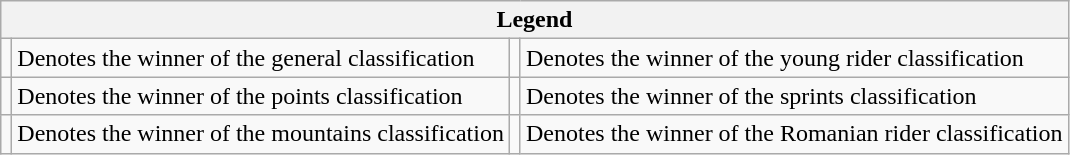<table class="wikitable">
<tr>
<th colspan="4">Legend</th>
</tr>
<tr>
<td></td>
<td>Denotes the winner of the general classification</td>
<td></td>
<td>Denotes the winner of the young rider classification</td>
</tr>
<tr>
<td></td>
<td>Denotes the winner of the points classification</td>
<td></td>
<td>Denotes the winner of the sprints classification</td>
</tr>
<tr>
<td></td>
<td>Denotes the winner of the mountains classification</td>
<td></td>
<td>Denotes the winner of the Romanian rider classification</td>
</tr>
</table>
